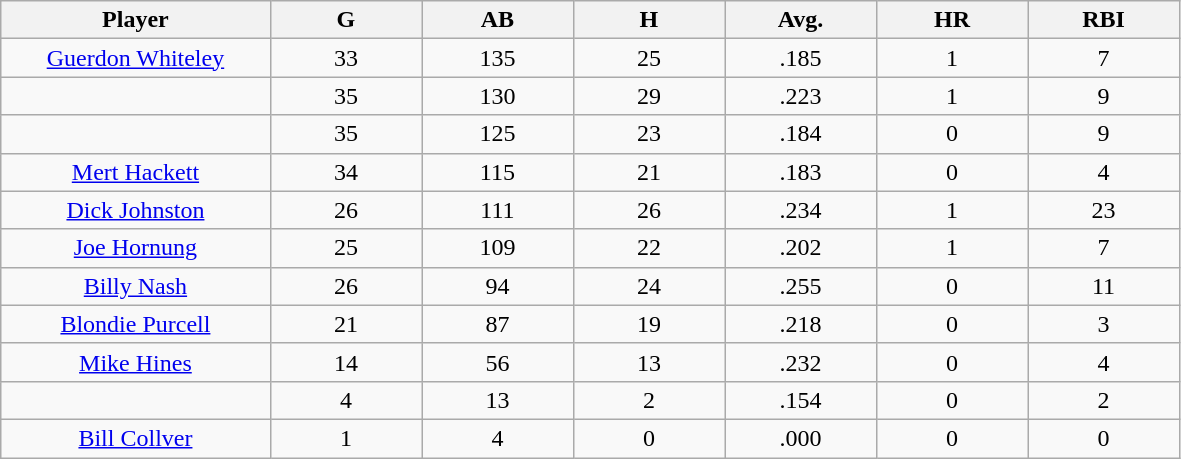<table class="wikitable sortable">
<tr>
<th bgcolor="#DDDDFF" width="16%">Player</th>
<th bgcolor="#DDDDFF" width="9%">G</th>
<th bgcolor="#DDDDFF" width="9%">AB</th>
<th bgcolor="#DDDDFF" width="9%">H</th>
<th bgcolor="#DDDDFF" width="9%">Avg.</th>
<th bgcolor="#DDDDFF" width="9%">HR</th>
<th bgcolor="#DDDDFF" width="9%">RBI</th>
</tr>
<tr align="center">
<td><a href='#'>Guerdon Whiteley</a></td>
<td>33</td>
<td>135</td>
<td>25</td>
<td>.185</td>
<td>1</td>
<td>7</td>
</tr>
<tr align=center>
<td></td>
<td>35</td>
<td>130</td>
<td>29</td>
<td>.223</td>
<td>1</td>
<td>9</td>
</tr>
<tr align="center">
<td></td>
<td>35</td>
<td>125</td>
<td>23</td>
<td>.184</td>
<td>0</td>
<td>9</td>
</tr>
<tr align="center">
<td><a href='#'>Mert Hackett</a></td>
<td>34</td>
<td>115</td>
<td>21</td>
<td>.183</td>
<td>0</td>
<td>4</td>
</tr>
<tr align=center>
<td><a href='#'>Dick Johnston</a></td>
<td>26</td>
<td>111</td>
<td>26</td>
<td>.234</td>
<td>1</td>
<td>23</td>
</tr>
<tr align=center>
<td><a href='#'>Joe Hornung</a></td>
<td>25</td>
<td>109</td>
<td>22</td>
<td>.202</td>
<td>1</td>
<td>7</td>
</tr>
<tr align=center>
<td><a href='#'>Billy Nash</a></td>
<td>26</td>
<td>94</td>
<td>24</td>
<td>.255</td>
<td>0</td>
<td>11</td>
</tr>
<tr align=center>
<td><a href='#'>Blondie Purcell</a></td>
<td>21</td>
<td>87</td>
<td>19</td>
<td>.218</td>
<td>0</td>
<td>3</td>
</tr>
<tr align=center>
<td><a href='#'>Mike Hines</a></td>
<td>14</td>
<td>56</td>
<td>13</td>
<td>.232</td>
<td>0</td>
<td>4</td>
</tr>
<tr align=center>
<td></td>
<td>4</td>
<td>13</td>
<td>2</td>
<td>.154</td>
<td>0</td>
<td>2</td>
</tr>
<tr align="center">
<td><a href='#'>Bill Collver</a></td>
<td>1</td>
<td>4</td>
<td>0</td>
<td>.000</td>
<td>0</td>
<td>0</td>
</tr>
</table>
